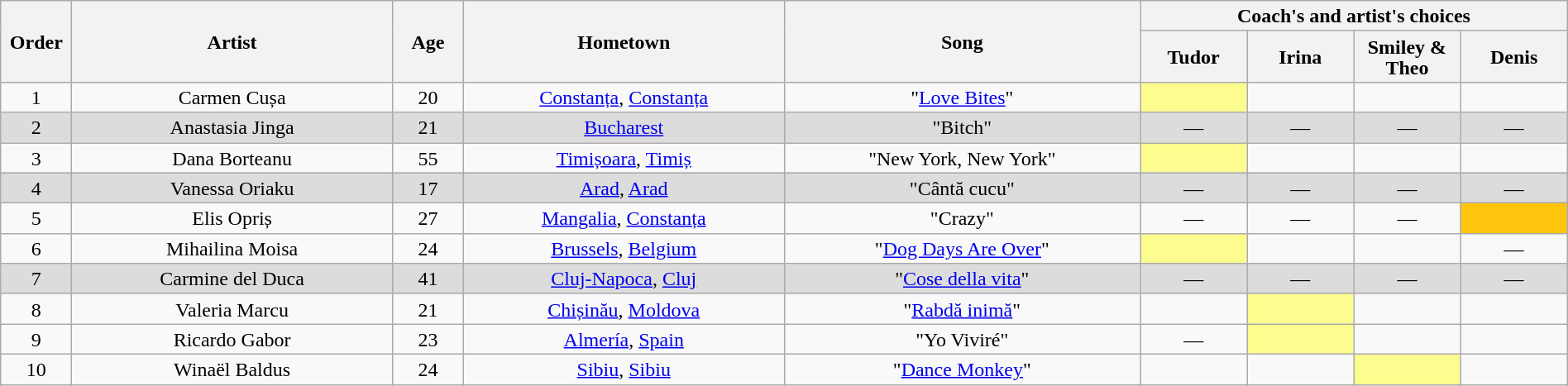<table class="wikitable" style="text-align:center; line-height:17px; width:100%;">
<tr>
<th rowspan="2" scope="col" style="width:04%;">Order</th>
<th rowspan="2" scope="col" style="width:18%;">Artist</th>
<th rowspan="2" scope="col" style="width:04%;">Age</th>
<th rowspan="2" scope="col" style="width:18%;">Hometown</th>
<th rowspan="2" scope="col" style="width:20%;">Song</th>
<th colspan="4" scope="col" style="width:24%;">Coach's and artist's choices</th>
</tr>
<tr>
<th style="width:06%;">Tudor</th>
<th style="width:06%;">Irina</th>
<th style="width:06%;">Smiley & Theo</th>
<th style="width:06%;">Denis</th>
</tr>
<tr>
<td>1</td>
<td>Carmen Cușa</td>
<td>20</td>
<td><a href='#'>Constanța</a>, <a href='#'>Constanța</a></td>
<td>"<a href='#'>Love Bites</a>"</td>
<td style="background:#FDFC8F;"></td>
<td></td>
<td></td>
<td></td>
</tr>
<tr style="background:#DCDCDC;">
<td>2</td>
<td>Anastasia Jinga</td>
<td>21</td>
<td><a href='#'>Bucharest</a></td>
<td>"Bitch"</td>
<td>—</td>
<td>—</td>
<td>—</td>
<td>—</td>
</tr>
<tr>
<td>3</td>
<td>Dana Borteanu</td>
<td>55</td>
<td><a href='#'>Timișoara</a>, <a href='#'>Timiș</a></td>
<td>"New York, New York"</td>
<td style="background:#FDFC8F;"></td>
<td></td>
<td></td>
<td></td>
</tr>
<tr style="background:#DCDCDC;">
<td>4</td>
<td>Vanessa Oriaku</td>
<td>17</td>
<td><a href='#'>Arad</a>, <a href='#'>Arad</a></td>
<td>"Cântă cucu"</td>
<td>—</td>
<td>—</td>
<td>—</td>
<td>—</td>
</tr>
<tr>
<td>5</td>
<td>Elis Opriș</td>
<td>27</td>
<td><a href='#'>Mangalia</a>, <a href='#'>Constanța</a></td>
<td>"Crazy"</td>
<td>—</td>
<td>—</td>
<td>—</td>
<td style="background:#ffc40c;"></td>
</tr>
<tr>
<td>6</td>
<td>Mihailina Moisa</td>
<td>24</td>
<td><a href='#'>Brussels</a>, <a href='#'>Belgium</a></td>
<td>"<a href='#'>Dog Days Are Over</a>"</td>
<td style="background:#fdfc8f;"></td>
<td></td>
<td></td>
<td>—</td>
</tr>
<tr style="background:#DCDCDC;">
<td>7</td>
<td>Carmine del Duca</td>
<td>41</td>
<td><a href='#'>Cluj-Napoca</a>, <a href='#'>Cluj</a></td>
<td>"<a href='#'>Cose della vita</a>"</td>
<td>—</td>
<td>—</td>
<td>—</td>
<td>—</td>
</tr>
<tr>
<td>8</td>
<td>Valeria Marcu</td>
<td>21</td>
<td><a href='#'>Chișinău</a>, <a href='#'>Moldova</a></td>
<td>"<a href='#'>Rabdă inimă</a>"</td>
<td></td>
<td style="background:#fdfc8f;"></td>
<td></td>
<td></td>
</tr>
<tr>
<td>9</td>
<td>Ricardo Gabor</td>
<td>23</td>
<td><a href='#'>Almería</a>, <a href='#'>Spain</a></td>
<td>"Yo Viviré"</td>
<td>—</td>
<td style="background:#fdfc8f;"></td>
<td></td>
<td></td>
</tr>
<tr>
<td>10</td>
<td>Winaël Baldus</td>
<td>24</td>
<td><a href='#'>Sibiu</a>, <a href='#'>Sibiu</a></td>
<td>"<a href='#'>Dance Monkey</a>"</td>
<td></td>
<td></td>
<td style="background:#fdfc8f;"></td>
<td></td>
</tr>
</table>
